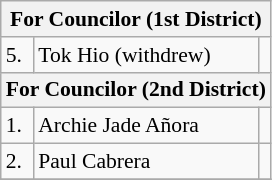<table class=wikitable style="font-size:90%">
<tr>
<th colspan=5>For Councilor (1st District)</th>
</tr>
<tr>
<td>5.</td>
<td>Tok Hio (withdrew)</td>
<td></td>
</tr>
<tr>
<th colspan=5>For Councilor (2nd District)</th>
</tr>
<tr>
<td>1.</td>
<td>Archie Jade Añora</td>
<td></td>
</tr>
<tr>
<td>2.</td>
<td>Paul Cabrera</td>
<td></td>
</tr>
<tr>
</tr>
</table>
